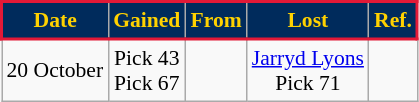<table class="wikitable" style="font-size:90%; text-align:center;">
<tr style="background:#002B5C; color: #FFD200; border: solid #E21937 2px;">
<td><span><strong>Date</strong> </span></td>
<td><span><strong>Gained</strong> </span></td>
<td><span><strong>From</strong> </span></td>
<td><span><strong>Lost</strong> </span></td>
<td><span><strong>Ref.</strong> </span></td>
</tr>
<tr>
<td>20 October</td>
<td>Pick 43<br>Pick 67</td>
<td></td>
<td><a href='#'>Jarryd Lyons</a><br>Pick 71</td>
<td></td>
</tr>
</table>
